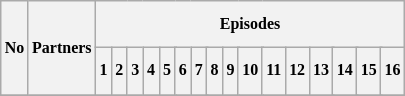<table class="wikitable" style="text-align: center; font-size: 8pt; line-height:26px;">
<tr>
<th rowspan=2>No</th>
<th rowspan=2>Partners</th>
<th colspan=31>Episodes</th>
</tr>
<tr>
<th>1</th>
<th>2</th>
<th colspan=2>3</th>
<th colspan=2>4</th>
<th colspan=2>5</th>
<th colspan=2>6</th>
<th colspan=2>7</th>
<th colspan=2>8</th>
<th colspan=2>9</th>
<th colspan=2>10</th>
<th colspan=2>11</th>
<th colspan=2>12</th>
<th colspan=2>13</th>
<th colspan=2>14</th>
<th colspan=2>15</th>
<th colspan=2>16</th>
</tr>
<tr>
</tr>
</table>
